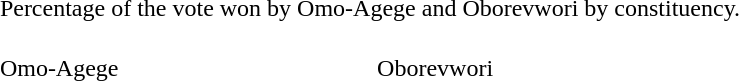<table align=center>
<tr>
<td colspan=2>Percentage of the vote won by Omo-Agege and Oborevwori by constituency.</td>
</tr>
<tr>
<td><br>Omo-Agege<br> <br> </td>
<td><br>Oborevwori<br> <br> </td>
</tr>
</table>
